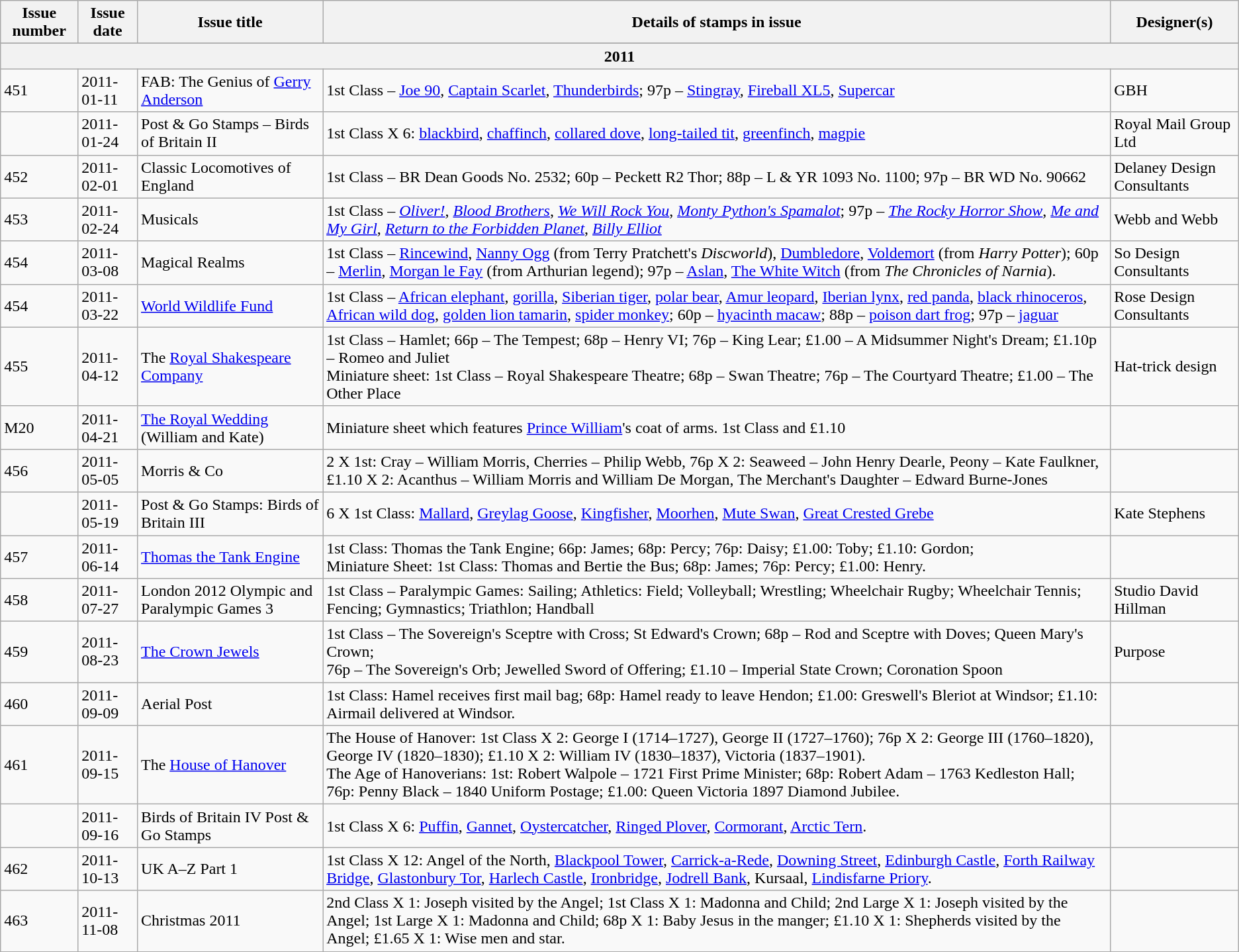<table class="wikitable">
<tr>
<th>Issue number</th>
<th>Issue date</th>
<th>Issue title</th>
<th>Details of stamps in issue</th>
<th>Designer(s)</th>
</tr>
<tr>
</tr>
<tr>
<th colspan=5>2011</th>
</tr>
<tr>
<td>451</td>
<td>2011-01-11</td>
<td>FAB: The Genius of <a href='#'>Gerry Anderson</a></td>
<td>1st Class – <a href='#'>Joe 90</a>, <a href='#'>Captain Scarlet</a>, <a href='#'>Thunderbirds</a>; 97p – <a href='#'>Stingray</a>, <a href='#'>Fireball XL5</a>, <a href='#'>Supercar</a></td>
<td>GBH</td>
</tr>
<tr>
<td></td>
<td>2011-01-24</td>
<td>Post & Go Stamps – Birds of Britain II</td>
<td>1st Class X 6: <a href='#'>blackbird</a>, <a href='#'>chaffinch</a>, <a href='#'>collared dove</a>, <a href='#'>long-tailed tit</a>, <a href='#'>greenfinch</a>, <a href='#'>magpie</a></td>
<td>Royal Mail Group Ltd</td>
</tr>
<tr>
<td>452</td>
<td>2011-02-01</td>
<td>Classic Locomotives of England</td>
<td>1st Class – BR Dean Goods No. 2532; 60p – Peckett R2 Thor; 88p – L & YR 1093 No. 1100; 97p – BR WD No. 90662</td>
<td>Delaney Design Consultants</td>
</tr>
<tr>
<td>453</td>
<td>2011-02-24</td>
<td>Musicals</td>
<td>1st Class – <em><a href='#'>Oliver!</a></em>, <em><a href='#'>Blood Brothers</a></em>, <em><a href='#'>We Will Rock You</a></em>, <em><a href='#'>Monty Python's Spamalot</a></em>; 97p – <em><a href='#'>The Rocky Horror Show</a></em>, <em><a href='#'>Me and My Girl</a></em>, <em><a href='#'>Return to the Forbidden Planet</a></em>, <em><a href='#'>Billy Elliot</a></em></td>
<td>Webb and Webb</td>
</tr>
<tr>
<td>454</td>
<td>2011-03-08</td>
<td>Magical Realms</td>
<td>1st Class – <a href='#'>Rincewind</a>, <a href='#'>Nanny Ogg</a> (from Terry Pratchett's <em>Discworld</em>), <a href='#'>Dumbledore</a>, <a href='#'>Voldemort</a> (from <em>Harry Potter</em>); 60p – <a href='#'>Merlin</a>, <a href='#'>Morgan le Fay</a> (from Arthurian legend); 97p – <a href='#'>Aslan</a>, <a href='#'>The White Witch</a> (from <em>The Chronicles of Narnia</em>).</td>
<td>So Design Consultants</td>
</tr>
<tr>
<td>454</td>
<td>2011-03-22</td>
<td><a href='#'>World Wildlife Fund</a></td>
<td>1st Class – <a href='#'>African elephant</a>, <a href='#'>gorilla</a>, <a href='#'>Siberian tiger</a>, <a href='#'>polar bear</a>, <a href='#'>Amur leopard</a>, <a href='#'>Iberian lynx</a>, <a href='#'>red panda</a>, <a href='#'>black rhinoceros</a>, <a href='#'>African wild dog</a>, <a href='#'>golden lion tamarin</a>, <a href='#'>spider monkey</a>; 60p – <a href='#'>hyacinth macaw</a>; 88p – <a href='#'>poison dart frog</a>; 97p – <a href='#'>jaguar</a></td>
<td>Rose Design Consultants</td>
</tr>
<tr>
<td>455</td>
<td>2011-04-12</td>
<td>The <a href='#'>Royal Shakespeare Company</a></td>
<td>1st Class – Hamlet; 66p – The Tempest; 68p – Henry VI; 76p – King Lear; £1.00 – A Midsummer Night's Dream; £1.10p – Romeo and Juliet<br>Miniature sheet: 1st Class – Royal Shakespeare Theatre; 68p – Swan Theatre; 76p – The Courtyard Theatre; £1.00 – The Other Place</td>
<td>Hat-trick design</td>
</tr>
<tr>
<td>M20</td>
<td>2011-04-21</td>
<td><a href='#'>The Royal Wedding</a> (William and Kate)</td>
<td>Miniature sheet which features <a href='#'>Prince William</a>'s coat of arms. 1st Class and £1.10</td>
<td></td>
</tr>
<tr>
<td>456</td>
<td>2011-05-05</td>
<td>Morris & Co</td>
<td>2 X 1st: Cray – William Morris, Cherries – Philip Webb, 76p X 2: Seaweed – John Henry Dearle, Peony – Kate Faulkner, £1.10 X 2: Acanthus – William Morris and William De Morgan, The Merchant's Daughter – Edward Burne-Jones</td>
<td></td>
</tr>
<tr>
<td></td>
<td>2011-05-19</td>
<td>Post & Go Stamps: Birds of Britain III</td>
<td>6 X 1st Class: <a href='#'>Mallard</a>, <a href='#'>Greylag Goose</a>, <a href='#'>Kingfisher</a>, <a href='#'>Moorhen</a>, <a href='#'>Mute Swan</a>, <a href='#'>Great Crested Grebe</a></td>
<td>Kate Stephens</td>
</tr>
<tr>
<td>457</td>
<td>2011-06-14</td>
<td><a href='#'>Thomas the Tank Engine</a></td>
<td>1st Class: Thomas the Tank Engine; 66p: James; 68p: Percy; 76p: Daisy; £1.00: Toby; £1.10: Gordon;<br>Miniature Sheet: 1st Class: Thomas and Bertie the Bus; 68p: James; 76p: Percy; £1.00: Henry.</td>
<td></td>
</tr>
<tr>
<td>458</td>
<td>2011-07-27</td>
<td>London 2012 Olympic and Paralympic Games 3</td>
<td>1st Class – Paralympic Games: Sailing; Athletics: Field; Volleyball; Wrestling; Wheelchair Rugby; Wheelchair Tennis; Fencing; Gymnastics; Triathlon; Handball</td>
<td>Studio David Hillman</td>
</tr>
<tr>
<td>459</td>
<td>2011-08-23</td>
<td><a href='#'>The Crown Jewels</a></td>
<td>1st Class – The Sovereign's Sceptre with Cross; St Edward's Crown; 68p – Rod and Sceptre with Doves; Queen Mary's Crown;<br>76p – The Sovereign's Orb; Jewelled Sword of Offering; £1.10 – Imperial State Crown; Coronation Spoon</td>
<td>Purpose</td>
</tr>
<tr>
<td>460</td>
<td>2011-09-09</td>
<td>Aerial Post</td>
<td>1st Class: Hamel receives first mail bag; 68p: Hamel ready to leave Hendon; £1.00: Greswell's Bleriot at Windsor; £1.10: Airmail delivered at Windsor.</td>
<td></td>
</tr>
<tr>
<td>461</td>
<td>2011-09-15</td>
<td>The <a href='#'>House of Hanover</a></td>
<td>The House of Hanover: 1st Class X 2: George I (1714–1727), George II (1727–1760); 76p X 2: George III (1760–1820),   George IV (1820–1830); £1.10 X 2: William IV (1830–1837), Victoria (1837–1901).<br>The Age of Hanoverians: 1st: Robert Walpole – 1721 First Prime Minister; 68p: Robert Adam – 1763 Kedleston Hall; 76p: Penny Black – 1840 Uniform Postage; £1.00:  Queen Victoria 1897 Diamond Jubilee.</td>
<td></td>
</tr>
<tr>
<td></td>
<td>2011-09-16</td>
<td>Birds of Britain IV Post & Go Stamps</td>
<td>1st Class X 6: <a href='#'>Puffin</a>, <a href='#'>Gannet</a>, <a href='#'>Oystercatcher</a>, <a href='#'>Ringed Plover</a>, <a href='#'>Cormorant</a>, <a href='#'>Arctic Tern</a>.</td>
<td></td>
</tr>
<tr>
<td>462</td>
<td>2011-10-13</td>
<td>UK A–Z Part 1</td>
<td>1st Class X 12: Angel of the North, <a href='#'>Blackpool Tower</a>, <a href='#'>Carrick-a-Rede</a>, <a href='#'>Downing Street</a>, <a href='#'>Edinburgh Castle</a>, <a href='#'>Forth Railway Bridge</a>, <a href='#'>Glastonbury Tor</a>, <a href='#'>Harlech Castle</a>, <a href='#'>Ironbridge</a>, <a href='#'>Jodrell Bank</a>, Kursaal, <a href='#'>Lindisfarne Priory</a>.</td>
<td></td>
</tr>
<tr>
<td>463</td>
<td>2011-11-08</td>
<td>Christmas 2011</td>
<td>2nd Class X 1: Joseph visited by the Angel; 1st Class X 1: Madonna and Child; 2nd Large X 1: Joseph visited by the Angel; 1st Large X 1: Madonna and Child; 68p X 1: Baby Jesus in the manger; £1.10 X 1: Shepherds visited by the Angel; £1.65 X 1: Wise men and star.</td>
<td></td>
</tr>
<tr>
</tr>
</table>
